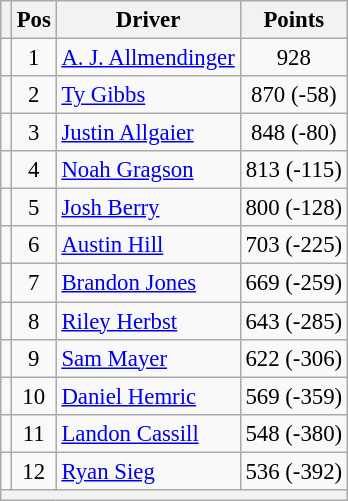<table class="wikitable" style="font-size: 95%;">
<tr>
<th></th>
<th>Pos</th>
<th>Driver</th>
<th>Points</th>
</tr>
<tr>
<td align="left"></td>
<td style="text-align:center;">1</td>
<td><a href='#'>A. J. Allmendinger</a></td>
<td style="text-align:center;">928</td>
</tr>
<tr>
<td align="left"></td>
<td style="text-align:center;">2</td>
<td><a href='#'>Ty Gibbs</a></td>
<td style="text-align:center;">870 (-58)</td>
</tr>
<tr>
<td align="left"></td>
<td style="text-align:center;">3</td>
<td><a href='#'>Justin Allgaier</a></td>
<td style="text-align:center;">848 (-80)</td>
</tr>
<tr>
<td align="left"></td>
<td style="text-align:center;">4</td>
<td><a href='#'>Noah Gragson</a></td>
<td style="text-align:center;">813 (-115)</td>
</tr>
<tr>
<td align="left"></td>
<td style="text-align:center;">5</td>
<td><a href='#'>Josh Berry</a></td>
<td style="text-align:center;">800 (-128)</td>
</tr>
<tr>
<td align="left"></td>
<td style="text-align:center;">6</td>
<td><a href='#'>Austin Hill</a></td>
<td style="text-align:center;">703 (-225)</td>
</tr>
<tr>
<td align="left"></td>
<td style="text-align:center;">7</td>
<td><a href='#'>Brandon Jones</a></td>
<td style="text-align:center;">669 (-259)</td>
</tr>
<tr>
<td align="left"></td>
<td style="text-align:center;">8</td>
<td><a href='#'>Riley Herbst</a></td>
<td style="text-align:center;">643 (-285)</td>
</tr>
<tr>
<td align="left"></td>
<td style="text-align:center;">9</td>
<td><a href='#'>Sam Mayer</a></td>
<td style="text-align:center;">622 (-306)</td>
</tr>
<tr>
<td align="left"></td>
<td style="text-align:center;">10</td>
<td><a href='#'>Daniel Hemric</a></td>
<td style="text-align:center;">569 (-359)</td>
</tr>
<tr>
<td align="left"></td>
<td style="text-align:center;">11</td>
<td><a href='#'>Landon Cassill</a></td>
<td style="text-align:center;">548 (-380)</td>
</tr>
<tr>
<td align="left"></td>
<td style="text-align:center;">12</td>
<td><a href='#'>Ryan Sieg</a></td>
<td style="text-align:center;">536 (-392)</td>
</tr>
<tr class="sortbottom">
<th colspan="9"></th>
</tr>
</table>
